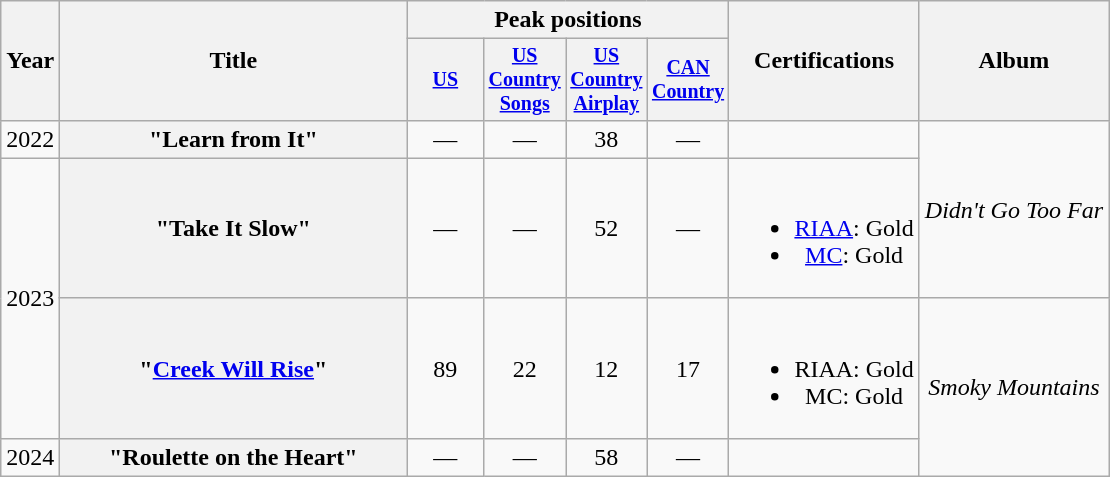<table class="wikitable plainrowheaders" style="text-align:center;">
<tr>
<th rowspan="2">Year</th>
<th rowspan="2" style="width:14em;">Title</th>
<th colspan="4">Peak positions</th>
<th rowspan="2">Certifications</th>
<th rowspan="2">Album</th>
</tr>
<tr style="font-size:smaller;">
<th scope="col" style="width:45px;"><a href='#'>US</a><br></th>
<th style="width:45px;"><a href='#'>US Country Songs</a><br></th>
<th style="width:45px;"><a href='#'>US Country Airplay</a><br></th>
<th style="width:45px;"><a href='#'>CAN Country</a><br></th>
</tr>
<tr>
<td>2022</td>
<th scope="row">"Learn from It"</th>
<td>—</td>
<td>—</td>
<td>38</td>
<td>—</td>
<td></td>
<td rowspan="2"><em>Didn't Go Too Far</em></td>
</tr>
<tr>
<td rowspan="2">2023</td>
<th scope="row">"Take It Slow"</th>
<td>—</td>
<td>—</td>
<td>52</td>
<td>—</td>
<td><br><ul><li><a href='#'>RIAA</a>: Gold</li><li><a href='#'>MC</a>: Gold</li></ul></td>
</tr>
<tr>
<th scope="row">"<a href='#'>Creek Will Rise</a>"</th>
<td>89</td>
<td>22</td>
<td>12</td>
<td>17</td>
<td><br><ul><li>RIAA: Gold</li><li>MC: Gold</li></ul></td>
<td rowspan="2"><em>Smoky Mountains</em></td>
</tr>
<tr>
<td>2024</td>
<th scope="row">"Roulette on the Heart"<br></th>
<td>—</td>
<td>—</td>
<td>58</td>
<td>—</td>
<td></td>
</tr>
</table>
